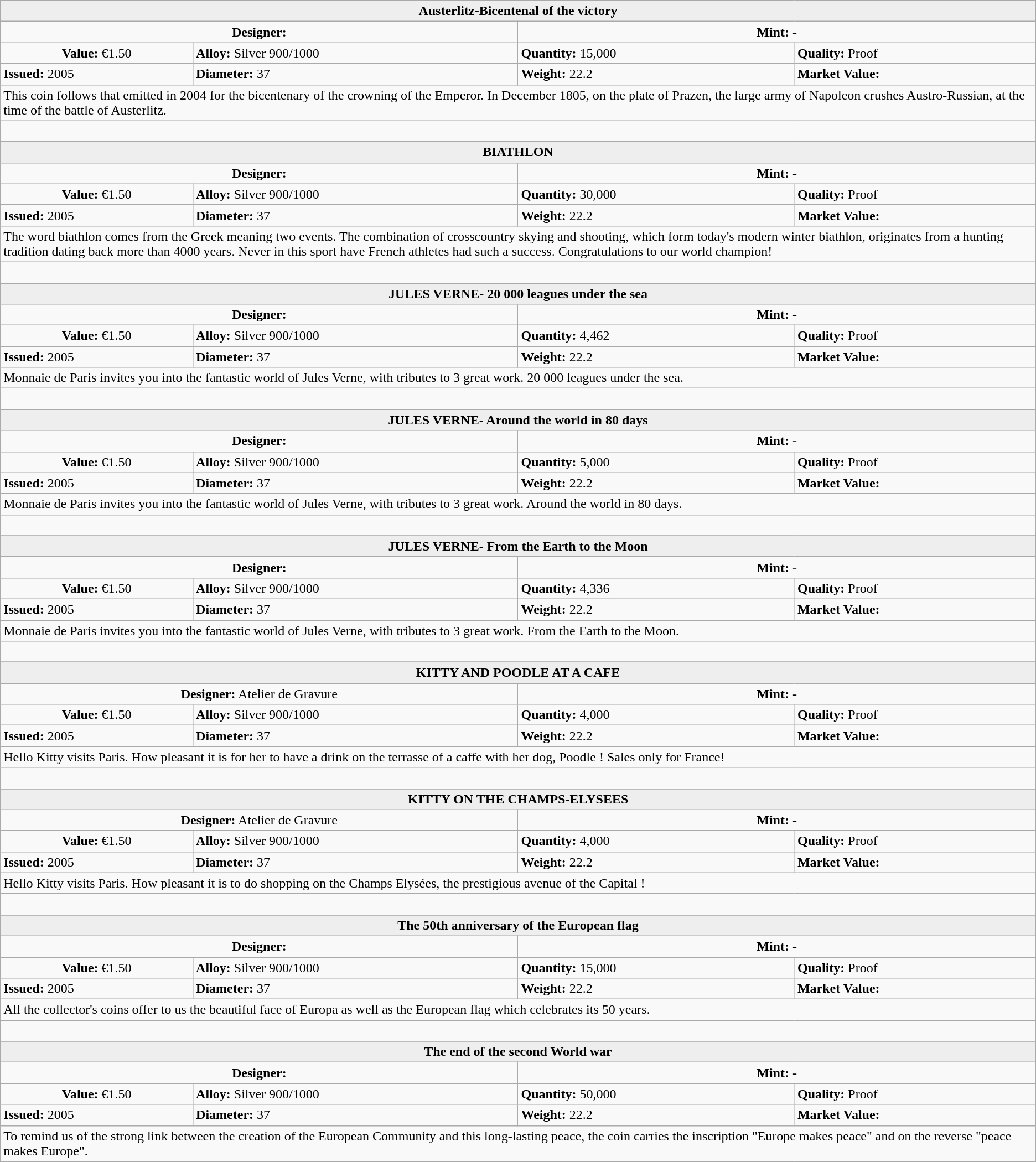<table class="wikitable">
<tr>
<th colspan="4" align=center style="background:#eeeeee;">Austerlitz-Bicentenal of the victory</th>
</tr>
<tr>
<td colspan="2" width="50%" align=center><strong>Designer:</strong></td>
<td colspan="2" width="50%" align=center><strong>Mint:</strong> -</td>
</tr>
<tr>
<td align=center><strong>Value:</strong>	€1.50</td>
<td><strong>Alloy:</strong>	Silver 900/1000</td>
<td><strong>Quantity:</strong>	15,000</td>
<td><strong>Quality:</strong>	Proof</td>
</tr>
<tr>
<td><strong>Issued:</strong>	2005</td>
<td><strong>Diameter:</strong>	37</td>
<td><strong>Weight:</strong>	22.2</td>
<td><strong>Market Value:</strong></td>
</tr>
<tr>
<td colspan="4" align=left>This coin follows that emitted in 2004 for the bicentenary of the crowning of the Emperor. In December 1805, on the plate of Prazen, the large army of Napoleon crushes Austro-Russian, at the time of the battle of Austerlitz.</td>
</tr>
<tr>
<td colspan="4"> </td>
</tr>
<tr>
</tr>
<tr>
<th colspan="4" align=center style="background:#eeeeee;">BIATHLON</th>
</tr>
<tr>
<td colspan="2" width="50%" align=center><strong>Designer:</strong></td>
<td colspan="2" width="50%" align=center><strong>Mint:</strong> -</td>
</tr>
<tr>
<td align=center><strong>Value:</strong>	€1.50</td>
<td><strong>Alloy:</strong>	Silver 900/1000</td>
<td><strong>Quantity:</strong>	30,000</td>
<td><strong>Quality:</strong>	Proof</td>
</tr>
<tr>
<td><strong>Issued:</strong>	2005</td>
<td><strong>Diameter:</strong>	37</td>
<td><strong>Weight:</strong>	22.2</td>
<td><strong>Market Value:</strong></td>
</tr>
<tr>
<td colspan="4" align=left>The word biathlon comes from the Greek meaning two events. The combination of crosscountry skying and shooting, which form today's modern winter biathlon, originates from a hunting tradition dating back more than 4000 years. Never in this sport have French athletes had such a success. Congratulations to our world champion!</td>
</tr>
<tr>
<td colspan="4"> </td>
</tr>
<tr>
</tr>
<tr>
<th colspan="4" align=center style="background:#eeeeee;">JULES VERNE- 20 000 leagues under the sea</th>
</tr>
<tr>
<td colspan="2" width="50%" align=center><strong>Designer:</strong></td>
<td colspan="2" width="50%" align=center><strong>Mint:</strong> -</td>
</tr>
<tr>
<td align=center><strong>Value:</strong>	€1.50</td>
<td><strong>Alloy:</strong>	Silver 900/1000</td>
<td><strong>Quantity:</strong>	4,462</td>
<td><strong>Quality:</strong>	Proof</td>
</tr>
<tr>
<td><strong>Issued:</strong>	2005</td>
<td><strong>Diameter:</strong>	37</td>
<td><strong>Weight:</strong>	22.2</td>
<td><strong>Market Value:</strong></td>
</tr>
<tr>
<td colspan="4" align=left>Monnaie de Paris invites you into the fantastic world of Jules Verne, with tributes to 3 great work. 20 000 leagues under the sea.</td>
</tr>
<tr>
<td colspan="4"> </td>
</tr>
<tr>
</tr>
<tr>
<th colspan="4" align=center style="background:#eeeeee;">JULES VERNE- Around the world in 80 days</th>
</tr>
<tr>
<td colspan="2" width="50%" align=center><strong>Designer:</strong></td>
<td colspan="2" width="50%" align=center><strong>Mint:</strong> -</td>
</tr>
<tr>
<td align=center><strong>Value:</strong>	€1.50</td>
<td><strong>Alloy:</strong>	Silver 900/1000</td>
<td><strong>Quantity:</strong>	5,000</td>
<td><strong>Quality:</strong>	Proof</td>
</tr>
<tr>
<td><strong>Issued:</strong>	2005</td>
<td><strong>Diameter:</strong>	37</td>
<td><strong>Weight:</strong>	22.2</td>
<td><strong>Market Value:</strong></td>
</tr>
<tr>
<td colspan="4" align=left>Monnaie de Paris invites you into the fantastic world of Jules Verne, with tributes to 3 great work. Around the world in 80 days.</td>
</tr>
<tr>
<td colspan="4"> </td>
</tr>
<tr>
</tr>
<tr>
<th colspan="4" align=center style="background:#eeeeee;">JULES VERNE- From the Earth to the Moon</th>
</tr>
<tr>
<td colspan="2" width="50%" align=center><strong>Designer:</strong></td>
<td colspan="2" width="50%" align=center><strong>Mint:</strong> -</td>
</tr>
<tr>
<td align=center><strong>Value:</strong>	€1.50</td>
<td><strong>Alloy:</strong>	Silver 900/1000</td>
<td><strong>Quantity:</strong>	4,336</td>
<td><strong>Quality:</strong>	Proof</td>
</tr>
<tr>
<td><strong>Issued:</strong>	2005</td>
<td><strong>Diameter:</strong>	37</td>
<td><strong>Weight:</strong>	22.2</td>
<td><strong>Market Value:</strong></td>
</tr>
<tr>
<td colspan="4" align=left>Monnaie de Paris invites you into the fantastic world of Jules Verne, with tributes to 3 great work. From the Earth to the Moon.</td>
</tr>
<tr>
<td colspan="4"> </td>
</tr>
<tr>
</tr>
<tr>
<th colspan="4" align=center style="background:#eeeeee;">KITTY AND POODLE AT A CAFE</th>
</tr>
<tr>
<td colspan="2" width="50%" align=center><strong>Designer:</strong>	Atelier de Gravure</td>
<td colspan="2" width="50%" align=center><strong>Mint:</strong> -</td>
</tr>
<tr>
<td align=center><strong>Value:</strong>	€1.50</td>
<td><strong>Alloy:</strong>	Silver 900/1000</td>
<td><strong>Quantity:</strong>	4,000</td>
<td><strong>Quality:</strong>	Proof</td>
</tr>
<tr>
<td><strong>Issued:</strong>	2005</td>
<td><strong>Diameter:</strong>	37</td>
<td><strong>Weight:</strong>	22.2</td>
<td><strong>Market Value:</strong></td>
</tr>
<tr>
<td colspan="4" align=left>Hello Kitty visits Paris. How pleasant it is for her to have a drink on the terrasse of a caffe with her dog, Poodle ! Sales only for France!</td>
</tr>
<tr>
<td colspan="4"> </td>
</tr>
<tr>
</tr>
<tr>
<th colspan="4" align=center style="background:#eeeeee;">KITTY ON THE CHAMPS-ELYSEES</th>
</tr>
<tr>
<td colspan="2" width="50%" align=center><strong>Designer:</strong>	Atelier de Gravure</td>
<td colspan="2" width="50%" align=center><strong>Mint:</strong> -</td>
</tr>
<tr>
<td align=center><strong>Value:</strong>	€1.50</td>
<td><strong>Alloy:</strong>	Silver 900/1000</td>
<td><strong>Quantity:</strong>	4,000</td>
<td><strong>Quality:</strong>	Proof</td>
</tr>
<tr>
<td><strong>Issued:</strong>	2005</td>
<td><strong>Diameter:</strong>	37</td>
<td><strong>Weight:</strong>	22.2</td>
<td><strong>Market Value:</strong></td>
</tr>
<tr>
<td colspan="4" align=left>Hello Kitty visits Paris. How pleasant it is to do shopping on the Champs Elysées, the prestigious avenue of the Capital !</td>
</tr>
<tr>
<td colspan="4"> </td>
</tr>
<tr>
</tr>
<tr>
<th colspan="4" align=center style="background:#eeeeee;">The 50th anniversary of the European flag</th>
</tr>
<tr>
<td colspan="2" width="50%" align=center><strong>Designer:</strong></td>
<td colspan="2" width="50%" align=center><strong>Mint:</strong> -</td>
</tr>
<tr>
<td align=center><strong>Value:</strong>	€1.50</td>
<td><strong>Alloy:</strong>	Silver 900/1000</td>
<td><strong>Quantity:</strong>	15,000</td>
<td><strong>Quality:</strong>	Proof</td>
</tr>
<tr>
<td><strong>Issued:</strong>	2005</td>
<td><strong>Diameter:</strong>	37</td>
<td><strong>Weight:</strong>	22.2</td>
<td><strong>Market Value:</strong></td>
</tr>
<tr>
<td colspan="4" align=left>All the collector's coins offer to us the beautiful face of Europa as well as the European flag which celebrates its 50 years.</td>
</tr>
<tr>
<td colspan="4"> </td>
</tr>
<tr>
</tr>
<tr>
<th colspan="4" align=center style="background:#eeeeee;">The end of the second World war</th>
</tr>
<tr>
<td colspan="2" width="50%" align=center><strong>Designer:</strong></td>
<td colspan="2" width="50%" align=center><strong>Mint:</strong> -</td>
</tr>
<tr>
<td align=center><strong>Value:</strong>	€1.50</td>
<td><strong>Alloy:</strong>	Silver 900/1000</td>
<td><strong>Quantity:</strong>	50,000</td>
<td><strong>Quality:</strong>	Proof</td>
</tr>
<tr>
<td><strong>Issued:</strong>	2005</td>
<td><strong>Diameter:</strong>	37</td>
<td><strong>Weight:</strong>	22.2</td>
<td><strong>Market Value:</strong></td>
</tr>
<tr>
<td colspan="4" align=left>To remind us of the strong link between the creation of the European Community and this long-lasting peace, the coin carries the inscription "Europe makes peace" and on the reverse "peace makes Europe".</td>
</tr>
<tr>
</tr>
</table>
